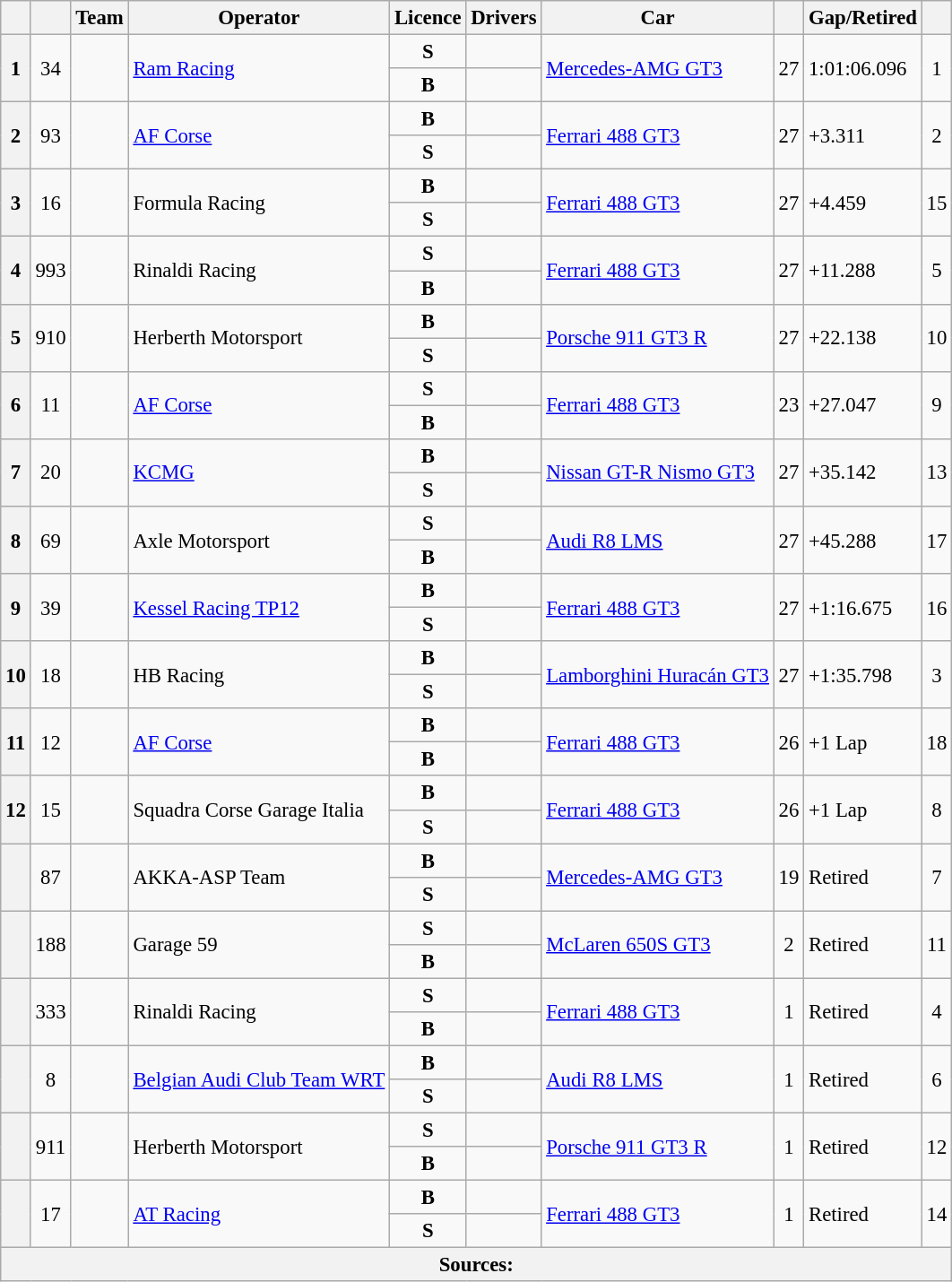<table class="wikitable sortable" style="font-size: 95%;">
<tr>
<th scope="col"></th>
<th scope="col"></th>
<th scope="col">Team</th>
<th scope="col">Operator</th>
<th scope="col">Licence</th>
<th scope="col">Drivers</th>
<th scope="col">Car</th>
<th scope="col" class="unsortable"></th>
<th scope="col" class="unsortable">Gap/Retired</th>
<th scope="col"></th>
</tr>
<tr>
<th rowspan="2" scope="row">1</th>
<td rowspan="2" align=center>34</td>
<td rowspan="2"></td>
<td rowspan="2"><a href='#'>Ram Racing</a></td>
<td align=center><strong><span>S</span></strong></td>
<td data-sort-value="GUV"></td>
<td rowspan="2"><a href='#'>Mercedes-AMG GT3</a></td>
<td rowspan="2" align=center>27</td>
<td rowspan="2">1:01:06.096</td>
<td rowspan="2" align=center>1</td>
</tr>
<tr>
<td align=center><strong><span>B</span></strong></td>
<td data-sort-value="YOL"></td>
</tr>
<tr>
<th rowspan="2" scope="row">2</th>
<td rowspan="2" align=center>93</td>
<td rowspan="2"></td>
<td rowspan="2"><a href='#'>AF Corse</a></td>
<td align=center><strong><span>B</span></strong></td>
<td data-sort-value="BUN"></td>
<td rowspan="2"><a href='#'>Ferrari 488 GT3</a></td>
<td rowspan="2" align=center>27</td>
<td rowspan="2">+3.311</td>
<td rowspan="2" align=center>2</td>
</tr>
<tr>
<td align=center><strong><span>S</span></strong></td>
<td data-sort-value="FRO"></td>
</tr>
<tr>
<th rowspan="2" scope="row">3</th>
<td rowspan="2" align=center>16</td>
<td rowspan="2"></td>
<td rowspan="2">Formula Racing</td>
<td align=center><strong><span>B</span></strong></td>
<td data-sort-value="LAU"></td>
<td rowspan="2"><a href='#'>Ferrari 488 GT3</a></td>
<td rowspan="2" align=center>27</td>
<td rowspan="2">+4.459</td>
<td rowspan="2" align=center>15</td>
</tr>
<tr>
<td align=center><strong><span>S</span></strong></td>
<td data-sort-value="NIE"></td>
</tr>
<tr>
<th rowspan="2" scope="row">4</th>
<td rowspan="2" align=center>993</td>
<td rowspan="2"></td>
<td rowspan="2">Rinaldi Racing</td>
<td align=center><strong><span>S</span></strong></td>
<td data-sort-value="BUL"></td>
<td rowspan="2"><a href='#'>Ferrari 488 GT3</a></td>
<td rowspan="2" align=center>27</td>
<td rowspan="2">+11.288</td>
<td rowspan="2" align=center>5</td>
</tr>
<tr>
<td align=center><strong><span>B</span></strong></td>
<td data-sort-value="SAL"></td>
</tr>
<tr>
<th rowspan="2" scope="row">5</th>
<td rowspan="2" align=center>910</td>
<td rowspan="2"></td>
<td rowspan="2">Herberth Motorsport</td>
<td align=center><strong><span>B</span></strong></td>
<td data-sort-value="LI"></td>
<td rowspan="2"><a href='#'>Porsche 911 GT3 R</a></td>
<td rowspan="2" align=center>27</td>
<td rowspan="2">+22.138</td>
<td rowspan="2" align=center>10</td>
</tr>
<tr>
<td align=center><strong><span>S</span></strong></td>
<td data-sort-value="YE"></td>
</tr>
<tr>
<th rowspan="2" scope="row">6</th>
<td rowspan="2" align=center>11</td>
<td rowspan="2"></td>
<td rowspan="2"><a href='#'>AF Corse</a></td>
<td align=center><strong><span>S</span></strong></td>
<td data-sort-value="CRE"></td>
<td rowspan="2"><a href='#'>Ferrari 488 GT3</a></td>
<td rowspan="2" align=center>23</td>
<td rowspan="2">+27.047</td>
<td rowspan="2" align=center>9</td>
</tr>
<tr>
<td align=center><strong><span>B</span></strong></td>
<td data-sort-value="PER"></td>
</tr>
<tr>
<th rowspan="2" scope="row">7</th>
<td rowspan="2" align=center>20</td>
<td rowspan="2"></td>
<td rowspan="2"><a href='#'>KCMG</a></td>
<td align=center><strong><span>B</span></strong></td>
<td data-sort-value="AU"></td>
<td rowspan="2"><a href='#'>Nissan GT-R Nismo GT3</a></td>
<td rowspan="2" align=center>27</td>
<td rowspan="2">+35.142</td>
<td rowspan="2" align=center>13</td>
</tr>
<tr>
<td align=center><strong><span>S</span></strong></td>
<td data-sort-value="YAN"></td>
</tr>
<tr>
<th rowspan="2" scope="row">8</th>
<td rowspan="2" align=center>69</td>
<td rowspan="2"></td>
<td rowspan="2">Axle Motorsport</td>
<td align=center><strong><span>S</span></strong></td>
<td data-sort-value="CHE"></td>
<td rowspan="2"><a href='#'>Audi R8 LMS</a></td>
<td rowspan="2" align=center>27</td>
<td rowspan="2">+45.288</td>
<td rowspan="2" align=center>17</td>
</tr>
<tr>
<td align=center><strong><span>B</span></strong></td>
<td data-sort-value="LOw"></td>
</tr>
<tr>
<th rowspan="2" scope="row">9</th>
<td rowspan="2" align=center>39</td>
<td rowspan="2"></td>
<td rowspan="2"><a href='#'>Kessel Racing TP12</a></td>
<td align=center><strong><span>B</span></strong></td>
<td data-sort-value="BHI"></td>
<td rowspan="2"><a href='#'>Ferrari 488 GT3</a></td>
<td rowspan="2" align=center>27</td>
<td rowspan="2">+1:16.675</td>
<td rowspan="2" align=center>16</td>
</tr>
<tr>
<td align=center><strong><span>S</span></strong></td>
<td data-sort-value="LAT"></td>
</tr>
<tr>
<th rowspan="2" scope="row">10</th>
<td rowspan="2" align=center>18</td>
<td rowspan="2"></td>
<td rowspan="2">HB Racing</td>
<td align=center><strong><span>B</span></strong></td>
<td data-sort-value="BAL"></td>
<td rowspan="2"><a href='#'>Lamborghini Huracán GT3</a></td>
<td rowspan="2" align=center>27</td>
<td rowspan="2">+1:35.798</td>
<td rowspan="2" align=center>3</td>
</tr>
<tr>
<td align=center><strong><span>S</span></strong></td>
<td data-sort-value="COM"></td>
</tr>
<tr>
<th rowspan="2" scope="row">11</th>
<td rowspan="2" align=center>12</td>
<td rowspan="2"></td>
<td rowspan="2"><a href='#'>AF Corse</a></td>
<td align=center><strong><span>B</span></strong></td>
<td data-sort-value="KON"></td>
<td rowspan="2"><a href='#'>Ferrari 488 GT3</a></td>
<td rowspan="2" align=center>26</td>
<td rowspan="2">+1 Lap</td>
<td rowspan="2" align=center>18</td>
</tr>
<tr>
<td align=center><strong><span>B</span></strong></td>
<td data-sort-value="SET"></td>
</tr>
<tr>
<th rowspan="2" scope="row">12</th>
<td rowspan="2" align=center>15</td>
<td rowspan="2"></td>
<td rowspan="2">Squadra Corse Garage Italia</td>
<td align=center><strong><span>B</span></strong></td>
<td data-sort-value="FUE"></td>
<td rowspan="2"><a href='#'>Ferrari 488 GT3</a></td>
<td rowspan="2" align=center>26</td>
<td rowspan="2">+1 Lap</td>
<td rowspan="2" align=center>8</td>
</tr>
<tr>
<td align=center><strong><span>S</span></strong></td>
<td data-sort-value="PER"></td>
</tr>
<tr>
<th rowspan="2" scope="row"></th>
<td rowspan="2" align=center>87</td>
<td rowspan="2"></td>
<td rowspan="2">AKKA-ASP Team</td>
<td align=center><strong><span>B</span></strong></td>
<td data-sort-value="BEA"></td>
<td rowspan="2"><a href='#'>Mercedes-AMG GT3</a></td>
<td rowspan="2" align=center>19</td>
<td rowspan="2">Retired</td>
<td rowspan="2" align=center>7</td>
</tr>
<tr>
<td align=center><strong><span>S</span></strong></td>
<td data-sort-value="PLA"></td>
</tr>
<tr>
<th rowspan="2" scope="row"></th>
<td rowspan="2" align=center>188</td>
<td rowspan="2"></td>
<td rowspan="2">Garage 59</td>
<td align=center><strong><span>S</span></strong></td>
<td data-sort-value="BOU"></td>
<td rowspan="2"><a href='#'>McLaren 650S GT3</a></td>
<td rowspan="2" align=center>2</td>
<td rowspan="2">Retired</td>
<td rowspan="2" align=center>11</td>
</tr>
<tr>
<td align=center><strong><span>B</span></strong></td>
<td data-sort-value="WES"></td>
</tr>
<tr>
<th rowspan="2" scope="row"></th>
<td rowspan="2" align=center>333</td>
<td rowspan="2"></td>
<td rowspan="2">Rinaldi Racing</td>
<td align=center><strong><span>S</span></strong></td>
<td data-sort-value="BAS"></td>
<td rowspan="2"><a href='#'>Ferrari 488 GT3</a></td>
<td rowspan="2" align=center>1</td>
<td rowspan="2">Retired</td>
<td rowspan="2" align=center>4</td>
</tr>
<tr>
<td align=center><strong><span>B</span></strong></td>
<td data-sort-value="MAT"></td>
</tr>
<tr>
<th rowspan="2" scope="row"></th>
<td rowspan="2" align=center>8</td>
<td rowspan="2"></td>
<td rowspan="2"><a href='#'>Belgian Audi Club Team WRT</a></td>
<td align=center><strong><span>B</span></strong></td>
<td data-sort-value="DEN"></td>
<td rowspan="2"><a href='#'>Audi R8 LMS</a></td>
<td rowspan="2" align=center>1</td>
<td rowspan="2">Retired</td>
<td rowspan="2" align=center>6</td>
</tr>
<tr>
<td align=center><strong><span>S</span></strong></td>
<td data-sort-value="WEE"></td>
</tr>
<tr>
<th rowspan="2" scope="row"></th>
<td rowspan="2" align=center>911</td>
<td rowspan="2"></td>
<td rowspan="2">Herberth Motorsport</td>
<td align=center><strong><span>S</span></strong></td>
<td data-sort-value="GROB"></td>
<td rowspan="2"><a href='#'>Porsche 911 GT3 R</a></td>
<td rowspan="2" align=center>1</td>
<td rowspan="2">Retired</td>
<td rowspan="2" align=center>12</td>
</tr>
<tr>
<td align=center><strong><span>B</span></strong></td>
<td data-sort-value="GROS"></td>
</tr>
<tr>
<th rowspan="2" scope="row"></th>
<td rowspan="2" align=center>17</td>
<td rowspan="2"></td>
<td rowspan="2"><a href='#'>AT Racing</a></td>
<td align=center><strong><span>B</span></strong></td>
<td data-sort-value="TAL2"></td>
<td rowspan="2"><a href='#'>Ferrari 488 GT3</a></td>
<td rowspan="2" align=center>1</td>
<td rowspan="2">Retired</td>
<td rowspan="2" align=center>14</td>
</tr>
<tr>
<td align=center><strong><span>S</span></strong></td>
<td data-sort-value="TAL2"></td>
</tr>
<tr>
<th colspan=10>Sources:</th>
</tr>
</table>
